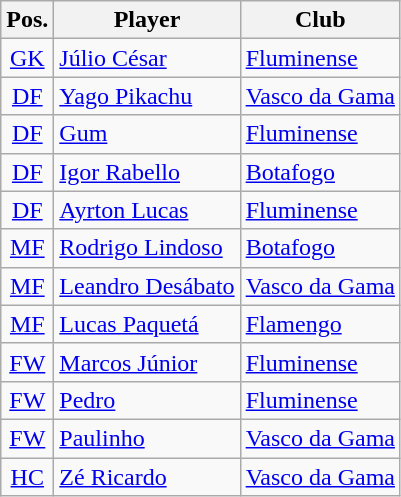<table class="wikitable">
<tr>
<th>Pos.</th>
<th>Player</th>
<th>Club</th>
</tr>
<tr>
<td style="text-align:center;" rowspan=><a href='#'>GK</a></td>
<td> <a href='#'>Júlio César</a></td>
<td><a href='#'>Fluminense</a></td>
</tr>
<tr>
<td style="text-align:center;" rowspan=><a href='#'>DF</a></td>
<td> <a href='#'>Yago Pikachu</a></td>
<td><a href='#'>Vasco da Gama</a></td>
</tr>
<tr>
<td style="text-align:center;" rowspan=><a href='#'>DF</a></td>
<td> <a href='#'>Gum</a></td>
<td><a href='#'>Fluminense</a></td>
</tr>
<tr>
<td style="text-align:center;" rowspan=><a href='#'>DF</a></td>
<td> <a href='#'>Igor Rabello</a></td>
<td><a href='#'>Botafogo</a></td>
</tr>
<tr>
<td style="text-align:center;" rowspan=><a href='#'>DF</a></td>
<td> <a href='#'>Ayrton Lucas</a></td>
<td><a href='#'>Fluminense</a></td>
</tr>
<tr>
<td style="text-align:center;" rowspan=><a href='#'>MF</a></td>
<td> <a href='#'>Rodrigo Lindoso</a></td>
<td><a href='#'>Botafogo</a></td>
</tr>
<tr>
<td style="text-align:center;" rowspan=><a href='#'>MF</a></td>
<td> <a href='#'>Leandro Desábato</a></td>
<td><a href='#'>Vasco da Gama</a></td>
</tr>
<tr>
<td style="text-align:center;" rowspan=><a href='#'>MF</a></td>
<td> <a href='#'>Lucas Paquetá</a></td>
<td><a href='#'>Flamengo</a></td>
</tr>
<tr>
<td style="text-align:center;" rowspan=><a href='#'>FW</a></td>
<td> <a href='#'>Marcos Júnior</a></td>
<td><a href='#'>Fluminense</a></td>
</tr>
<tr>
<td style="text-align:center;" rowspan=><a href='#'>FW</a></td>
<td> <a href='#'>Pedro</a></td>
<td><a href='#'>Fluminense</a></td>
</tr>
<tr>
<td style="text-align:center;" rowspan=><a href='#'>FW</a></td>
<td> <a href='#'>Paulinho</a></td>
<td><a href='#'>Vasco da Gama</a></td>
</tr>
<tr>
<td style="text-align:center;" rowspan=><a href='#'>HC</a></td>
<td> <a href='#'>Zé Ricardo</a></td>
<td><a href='#'>Vasco da Gama</a></td>
</tr>
</table>
